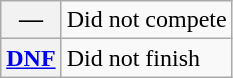<table class="wikitable">
<tr>
<th scope="row">—</th>
<td>Did not compete</td>
</tr>
<tr>
<th scope="row"><a href='#'>DNF</a></th>
<td>Did not finish</td>
</tr>
</table>
